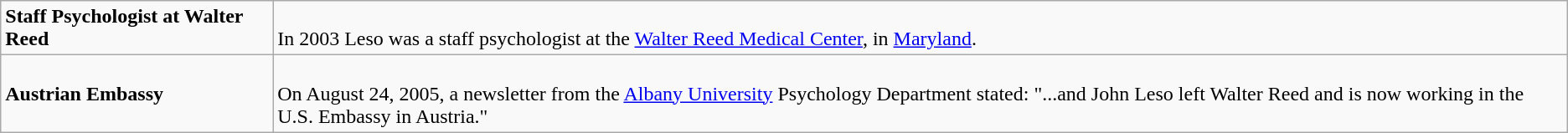<table class="wikitable">
<tr>
<td><strong>Staff Psychologist at Walter Reed</strong></td>
<td><br>In 2003 Leso was a staff psychologist at the <a href='#'>Walter Reed Medical Center</a>, in <a href='#'>Maryland</a>.</td>
</tr>
<tr>
<td><strong>Austrian Embassy</strong></td>
<td><br>On August 24, 2005, a newsletter from the <a href='#'>Albany University</a> Psychology Department stated:
"...and John Leso left Walter Reed and is now working in the U.S. Embassy in Austria."</td>
</tr>
</table>
